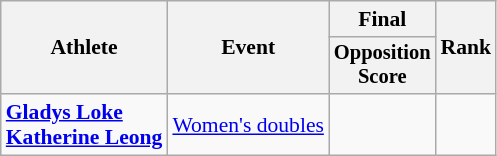<table class="wikitable" style="font-size:90%">
<tr>
<th rowspan=2>Athlete</th>
<th rowspan=2>Event</th>
<th>Final</th>
<th rowspan=2>Rank</th>
</tr>
<tr style="font-size:95%">
<th>Opposition<br>Score</th>
</tr>
<tr>
<td><strong><a href='#'>Gladys Loke</a><br><a href='#'>Katherine Leong</a></strong></td>
<td><a href='#'>Women's doubles</a></td>
<td></td>
<td align=center></td>
</tr>
</table>
